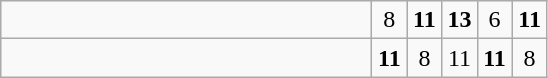<table class="wikitable">
<tr>
<td style="width:15em"></td>
<td align=center style="width:1em">8</td>
<td align=center style="width:1em"><strong>11</strong></td>
<td align=center style="width:1em"><strong>13</strong></td>
<td align=center style="width:1em">6</td>
<td align=center style="width:1em"><strong>11</strong></td>
</tr>
<tr>
<td style="width:15em"></td>
<td align=center style="width:1em"><strong>11</strong></td>
<td align=center style="width:1em">8</td>
<td align=center style="width:1em">11</td>
<td align=center style="width:1em"><strong>11</strong></td>
<td align=center style="width:1em">8</td>
</tr>
</table>
